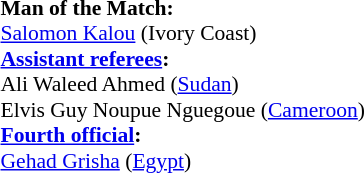<table width=50% style="font-size:90%">
<tr>
<td><br><strong>Man of the Match:</strong>
<br><a href='#'>Salomon Kalou</a> (Ivory Coast)<br><strong><a href='#'>Assistant referees</a>:</strong>
<br>Ali Waleed Ahmed (<a href='#'>Sudan</a>)
<br>Elvis Guy Noupue Nguegoue (<a href='#'>Cameroon</a>)
<br><strong><a href='#'>Fourth official</a>:</strong>
<br><a href='#'>Gehad Grisha</a> (<a href='#'>Egypt</a>)</td>
</tr>
</table>
